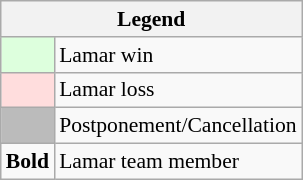<table class="wikitable" style="font-size:90%">
<tr>
<th colspan="2">Legend</th>
</tr>
<tr>
<td bgcolor="#ddffdd"> </td>
<td>Lamar win</td>
</tr>
<tr>
<td bgcolor="#ffdddd"> </td>
<td>Lamar loss</td>
</tr>
<tr>
<td bgcolor="#bbbbbb"> </td>
<td>Postponement/Cancellation</td>
</tr>
<tr>
<td><strong>Bold</strong></td>
<td>Lamar team member</td>
</tr>
</table>
